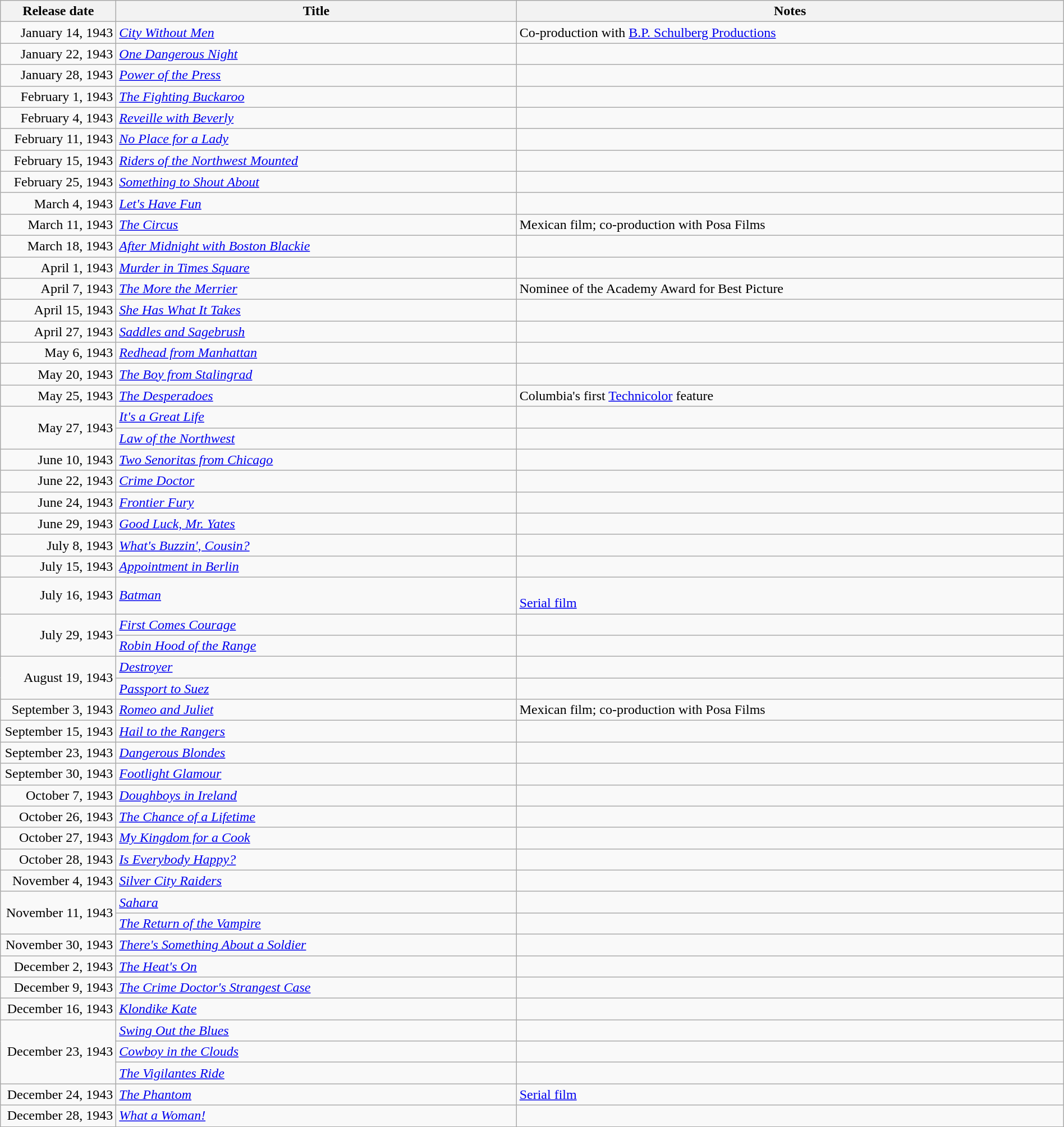<table class="wikitable sortable" style="width:100%;">
<tr>
<th scope="col" style="width:130px;">Release date</th>
<th>Title</th>
<th>Notes</th>
</tr>
<tr>
<td style="text-align:right;">January 14, 1943</td>
<td><em><a href='#'>City Without Men</a></em></td>
<td>Co-production with <a href='#'>B.P. Schulberg Productions</a></td>
</tr>
<tr>
<td style="text-align:right;">January 22, 1943</td>
<td><em><a href='#'>One Dangerous Night</a></em></td>
<td></td>
</tr>
<tr>
<td style="text-align:right;">January 28, 1943</td>
<td><em><a href='#'>Power of the Press</a></em></td>
<td></td>
</tr>
<tr>
<td style="text-align:right;">February 1, 1943</td>
<td><em><a href='#'>The Fighting Buckaroo</a></em></td>
<td></td>
</tr>
<tr>
<td style="text-align:right;">February 4, 1943</td>
<td><em><a href='#'>Reveille with Beverly</a></em></td>
<td></td>
</tr>
<tr>
<td style="text-align:right;">February 11, 1943</td>
<td><em><a href='#'>No Place for a Lady</a></em></td>
<td></td>
</tr>
<tr>
<td style="text-align:right;">February 15, 1943</td>
<td><em><a href='#'>Riders of the Northwest Mounted</a></em></td>
<td></td>
</tr>
<tr>
<td style="text-align:right;">February 25, 1943</td>
<td><em><a href='#'>Something to Shout About</a></em></td>
<td></td>
</tr>
<tr>
<td style="text-align:right;">March 4, 1943</td>
<td><em><a href='#'>Let's Have Fun</a></em></td>
<td></td>
</tr>
<tr>
<td style="text-align:right;">March 11, 1943</td>
<td><em><a href='#'>The Circus</a></em></td>
<td>Mexican film; co-production with Posa Films</td>
</tr>
<tr>
<td style="text-align:right;">March 18, 1943</td>
<td><em><a href='#'>After Midnight with Boston Blackie</a></em></td>
<td></td>
</tr>
<tr>
<td style="text-align:right;">April 1, 1943</td>
<td><em><a href='#'>Murder in Times Square</a></em></td>
<td></td>
</tr>
<tr>
<td style="text-align:right;">April 7, 1943</td>
<td><em><a href='#'>The More the Merrier</a></em></td>
<td>Nominee of the Academy Award for Best Picture</td>
</tr>
<tr>
<td style="text-align:right;">April 15, 1943</td>
<td><em><a href='#'>She Has What It Takes</a></em></td>
<td></td>
</tr>
<tr>
<td style="text-align:right;">April 27, 1943</td>
<td><em><a href='#'>Saddles and Sagebrush</a></em></td>
<td></td>
</tr>
<tr>
<td style="text-align:right;">May 6, 1943</td>
<td><em><a href='#'>Redhead from Manhattan</a></em></td>
<td></td>
</tr>
<tr>
<td style="text-align:right;">May 20, 1943</td>
<td><em><a href='#'>The Boy from Stalingrad</a></em></td>
<td></td>
</tr>
<tr>
<td style="text-align:right;">May 25, 1943</td>
<td><em><a href='#'>The Desperadoes</a></em></td>
<td>Columbia's first <a href='#'>Technicolor</a> feature</td>
</tr>
<tr>
<td style="text-align:right;" rowspan="2">May 27, 1943</td>
<td><em><a href='#'>It's a Great Life</a></em></td>
<td></td>
</tr>
<tr>
<td><em><a href='#'>Law of the Northwest</a></em></td>
<td></td>
</tr>
<tr>
<td style="text-align:right;">June 10, 1943</td>
<td><em><a href='#'>Two Senoritas from Chicago</a></em></td>
<td></td>
</tr>
<tr>
<td style="text-align:right;">June 22, 1943</td>
<td><em><a href='#'>Crime Doctor</a></em></td>
<td></td>
</tr>
<tr>
<td style="text-align:right;">June 24, 1943</td>
<td><em><a href='#'>Frontier Fury</a></em></td>
<td></td>
</tr>
<tr>
<td style="text-align:right;">June 29, 1943</td>
<td><em><a href='#'>Good Luck, Mr. Yates</a></em></td>
<td></td>
</tr>
<tr>
<td style="text-align:right;">July 8, 1943</td>
<td><em><a href='#'>What's Buzzin', Cousin?</a></em></td>
<td></td>
</tr>
<tr>
<td style="text-align:right;">July 15, 1943</td>
<td><em><a href='#'>Appointment in Berlin</a></em></td>
<td></td>
</tr>
<tr>
<td style="text-align:right;">July 16, 1943</td>
<td><em><a href='#'>Batman</a></em></td>
<td><br><a href='#'>Serial film</a></td>
</tr>
<tr>
<td style="text-align:right;" rowspan="2">July 29, 1943</td>
<td><em><a href='#'>First Comes Courage</a></em></td>
<td></td>
</tr>
<tr>
<td><em><a href='#'>Robin Hood of the Range</a></em></td>
<td></td>
</tr>
<tr>
<td style="text-align:right;" rowspan="2">August 19, 1943</td>
<td><em><a href='#'>Destroyer</a></em></td>
<td></td>
</tr>
<tr>
<td><em><a href='#'>Passport to Suez</a></em></td>
<td></td>
</tr>
<tr>
<td style="text-align:right;">September 3, 1943</td>
<td><em><a href='#'>Romeo and Juliet</a></em></td>
<td>Mexican film; co-production with Posa Films</td>
</tr>
<tr>
<td style="text-align:right;">September 15, 1943</td>
<td><em><a href='#'>Hail to the Rangers</a></em></td>
<td></td>
</tr>
<tr>
<td style="text-align:right;">September 23, 1943</td>
<td><em><a href='#'>Dangerous Blondes</a></em></td>
<td></td>
</tr>
<tr>
<td style="text-align:right;">September 30, 1943</td>
<td><em><a href='#'>Footlight Glamour</a></em></td>
<td></td>
</tr>
<tr>
<td style="text-align:right;">October 7, 1943</td>
<td><em><a href='#'>Doughboys in Ireland</a></em></td>
<td></td>
</tr>
<tr>
<td style="text-align:right;">October 26, 1943</td>
<td><em><a href='#'>The Chance of a Lifetime</a></em></td>
<td></td>
</tr>
<tr>
<td style="text-align:right;">October 27, 1943</td>
<td><em><a href='#'>My Kingdom for a Cook</a></em></td>
<td></td>
</tr>
<tr>
<td style="text-align:right;">October 28, 1943</td>
<td><em><a href='#'>Is Everybody Happy?</a></em></td>
<td></td>
</tr>
<tr>
<td style="text-align:right;">November 4, 1943</td>
<td><em><a href='#'>Silver City Raiders</a></em></td>
<td></td>
</tr>
<tr>
<td style="text-align:right;" rowspan="2">November 11, 1943</td>
<td><em><a href='#'>Sahara</a></em></td>
<td></td>
</tr>
<tr>
<td><em><a href='#'>The Return of the Vampire</a></em></td>
<td></td>
</tr>
<tr>
<td style="text-align:right;">November 30, 1943</td>
<td><em><a href='#'>There's Something About a Soldier</a></em></td>
<td></td>
</tr>
<tr>
<td style="text-align:right;">December 2, 1943</td>
<td><em><a href='#'>The Heat's On</a></em></td>
<td></td>
</tr>
<tr>
<td style="text-align:right;">December 9, 1943</td>
<td><em><a href='#'>The Crime Doctor's Strangest Case</a></em></td>
<td></td>
</tr>
<tr>
<td style="text-align:right;">December 16, 1943</td>
<td><em><a href='#'>Klondike Kate</a></em></td>
<td></td>
</tr>
<tr>
<td style="text-align:right;" rowspan="3">December 23, 1943</td>
<td><em><a href='#'>Swing Out the Blues</a></em></td>
<td></td>
</tr>
<tr>
<td><em><a href='#'>Cowboy in the Clouds</a></em></td>
<td></td>
</tr>
<tr>
<td><em><a href='#'>The Vigilantes Ride</a></em></td>
<td></td>
</tr>
<tr>
<td style="text-align:right;">December 24, 1943</td>
<td><em><a href='#'>The Phantom</a></em></td>
<td><a href='#'>Serial film</a></td>
</tr>
<tr>
<td style="text-align:right;">December 28, 1943</td>
<td><em><a href='#'>What a Woman!</a></em></td>
<td></td>
</tr>
<tr>
</tr>
</table>
